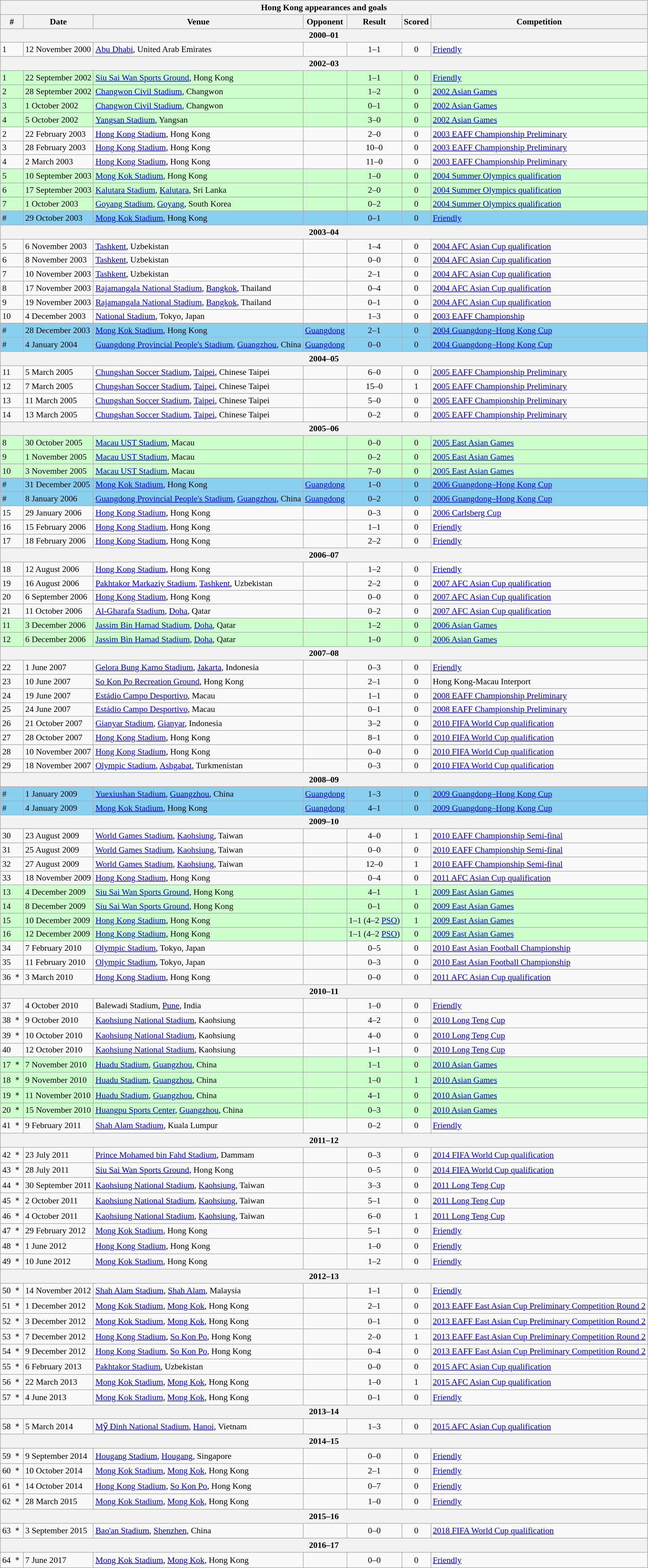<table class="wikitable collapsible collapsed" style="font-size:90%; text-align: left;" align=center>
<tr>
<th colspan="7"><strong>Hong Kong appearances and goals</strong></th>
</tr>
<tr bgcolor="#CCCCCC" align="center">
<th>#</th>
<th>Date</th>
<th>Venue</th>
<th>Opponent</th>
<th>Result</th>
<th>Scored</th>
<th>Competition</th>
</tr>
<tr>
<th colspan="7"><strong>2000–01</strong></th>
</tr>
<tr>
<td>1</td>
<td>12 November 2000</td>
<td><a href='#'>Abu Dhabi</a>, United Arab Emirates</td>
<td></td>
<td align=center>1–1</td>
<td align=center>0</td>
<td><a href='#'>Friendly</a></td>
</tr>
<tr>
<th colspan="7"><strong>2002–03</strong></th>
</tr>
<tr bgcolor=#ccffcc>
<td>1</td>
<td>22 September 2002</td>
<td><a href='#'>Siu Sai Wan Sports Ground</a>, Hong Kong</td>
<td></td>
<td align=center>1–1</td>
<td align=center>0</td>
<td><a href='#'>Friendly</a></td>
</tr>
<tr bgcolor=#ccffcc>
<td>2</td>
<td>28 September 2002</td>
<td><a href='#'>Changwon Civil Stadium</a>, Changwon</td>
<td></td>
<td align=center>1–2</td>
<td align=center>0</td>
<td><a href='#'>2002 Asian Games</a></td>
</tr>
<tr bgcolor=#ccffcc>
<td>3</td>
<td>1 October 2002</td>
<td><a href='#'>Changwon Civil Stadium</a>, Changwon</td>
<td></td>
<td align=center>0–1</td>
<td align=center>0</td>
<td><a href='#'>2002 Asian Games</a></td>
</tr>
<tr bgcolor=#ccffcc>
<td>4</td>
<td>5 October 2002</td>
<td><a href='#'>Yangsan Stadium</a>, Yangsan</td>
<td></td>
<td align=center>3–0</td>
<td align=center>0</td>
<td><a href='#'>2002 Asian Games</a></td>
</tr>
<tr>
<td>2</td>
<td>22 February 2003</td>
<td><a href='#'>Hong Kong Stadium</a>, Hong Kong</td>
<td></td>
<td align=center>2–0</td>
<td align=center>0</td>
<td><a href='#'>2003 EAFF Championship Preliminary</a></td>
</tr>
<tr>
<td>3</td>
<td>28 February 2003</td>
<td><a href='#'>Hong Kong Stadium</a>, Hong Kong</td>
<td></td>
<td align=center>10–0</td>
<td align=center>0</td>
<td><a href='#'>2003 EAFF Championship Preliminary</a></td>
</tr>
<tr>
<td>4</td>
<td>2 March 2003</td>
<td><a href='#'>Hong Kong Stadium</a>, Hong Kong</td>
<td></td>
<td align=center>11–0</td>
<td align=center>0</td>
<td><a href='#'>2003 EAFF Championship Preliminary</a></td>
</tr>
<tr bgcolor=#ccffcc>
<td>5</td>
<td>10 September 2003</td>
<td><a href='#'>Mong Kok Stadium</a>, Hong Kong</td>
<td></td>
<td align=center>1–0</td>
<td align=center>0</td>
<td><a href='#'>2004 Summer Olympics qualification</a></td>
</tr>
<tr bgcolor=#ccffcc>
<td>6</td>
<td>17 September 2003</td>
<td><a href='#'>Kalutara Stadium</a>, <a href='#'>Kalutara</a>, Sri Lanka</td>
<td></td>
<td align=center>2–0</td>
<td align=center>0</td>
<td><a href='#'>2004 Summer Olympics qualification</a></td>
</tr>
<tr style="background-color:#89CFF0">
</tr>
<tr bgcolor=#ccffcc>
<td>7</td>
<td>1 October 2003</td>
<td><a href='#'>Goyang Stadium</a>, <a href='#'>Goyang</a>, South Korea</td>
<td></td>
<td align=center>0–2</td>
<td align=center>0</td>
<td><a href='#'>2004 Summer Olympics qualification</a></td>
</tr>
<tr style="background-color:#89CFF0">
<td>#</td>
<td>29 October 2003</td>
<td><a href='#'>Mong Kok Stadium</a>, Hong Kong</td>
<td></td>
<td align=center>0–1</td>
<td align=center>0</td>
<td><a href='#'>Friendly</a></td>
</tr>
<tr>
<th colspan="7"><strong>2003–04</strong></th>
</tr>
<tr>
<td>5</td>
<td>6 November 2003</td>
<td><a href='#'>Tashkent</a>, Uzbekistan</td>
<td></td>
<td align=center>1–4</td>
<td align=center>0</td>
<td><a href='#'>2004 AFC Asian Cup qualification</a></td>
</tr>
<tr>
<td>6</td>
<td>8 November 2003</td>
<td><a href='#'>Tashkent</a>, Uzbekistan</td>
<td></td>
<td align=center>0–0</td>
<td align=center>0</td>
<td><a href='#'>2004 AFC Asian Cup qualification</a></td>
</tr>
<tr>
<td>7</td>
<td>10 November 2003</td>
<td><a href='#'>Tashkent</a>, Uzbekistan</td>
<td></td>
<td align=center>2–1</td>
<td align=center>0</td>
<td><a href='#'>2004 AFC Asian Cup qualification</a></td>
</tr>
<tr>
<td>8</td>
<td>17 November 2003</td>
<td><a href='#'>Rajamangala National Stadium</a>, <a href='#'>Bangkok</a>, Thailand</td>
<td></td>
<td align="center">0–4</td>
<td align="center">0</td>
<td><a href='#'>2004 AFC Asian Cup qualification</a></td>
</tr>
<tr>
<td>9</td>
<td>19 November 2003</td>
<td><a href='#'>Rajamangala National Stadium</a>, <a href='#'>Bangkok</a>, Thailand</td>
<td></td>
<td align="center">0–1</td>
<td align="center">0</td>
<td><a href='#'>2004 AFC Asian Cup qualification</a></td>
</tr>
<tr>
<td>10</td>
<td>4 December 2003</td>
<td><a href='#'>National Stadium</a>, Tokyo, Japan</td>
<td></td>
<td align="center">1–3</td>
<td align="center">0</td>
<td><a href='#'>2003 EAFF Championship</a></td>
</tr>
<tr>
</tr>
<tr style="background-color:#89CFF0">
<td>#</td>
<td>28 December 2003</td>
<td><a href='#'>Mong Kok Stadium</a>, Hong Kong</td>
<td><a href='#'>Guangdong</a></td>
<td align=center>2–1</td>
<td align=center>0</td>
<td><a href='#'>2004 Guangdong–Hong Kong Cup</a></td>
</tr>
<tr style="background-color:#89CFF0">
<td>#</td>
<td>4 January 2004</td>
<td><a href='#'>Guangdong Provincial People's Stadium</a>, <a href='#'>Guangzhou</a>, China</td>
<td><a href='#'>Guangdong</a></td>
<td align=center>0–0</td>
<td align=center>0</td>
<td><a href='#'>2004 Guangdong–Hong Kong Cup</a></td>
</tr>
<tr>
<th colspan="7"><strong>2004–05</strong></th>
</tr>
<tr>
<td>11</td>
<td>5 March 2005</td>
<td><a href='#'>Chungshan Soccer Stadium</a>, <a href='#'>Taipei</a>, Chinese Taipei</td>
<td></td>
<td align=center>6–0</td>
<td align=center>0</td>
<td><a href='#'>2005 EAFF Championship Preliminary</a></td>
</tr>
<tr>
<td>12</td>
<td>7 March 2005</td>
<td><a href='#'>Chungshan Soccer Stadium</a>, <a href='#'>Taipei</a>, Chinese Taipei</td>
<td></td>
<td align=center>15–0</td>
<td align=center>1</td>
<td><a href='#'>2005 EAFF Championship Preliminary</a></td>
</tr>
<tr>
<td>13</td>
<td>11 March 2005</td>
<td><a href='#'>Chungshan Soccer Stadium</a>, <a href='#'>Taipei</a>, Chinese Taipei</td>
<td></td>
<td align=center>5–0</td>
<td align=center>0</td>
<td><a href='#'>2005 EAFF Championship Preliminary</a></td>
</tr>
<tr>
<td>14</td>
<td>13 March 2005</td>
<td><a href='#'>Chungshan Soccer Stadium</a>, <a href='#'>Taipei</a>, Chinese Taipei</td>
<td></td>
<td align=center>0–2</td>
<td align=center>0</td>
<td><a href='#'>2005 EAFF Championship Preliminary</a></td>
</tr>
<tr>
<th colspan="7"><strong>2005–06</strong></th>
</tr>
<tr bgcolor=#ccffcc>
<td>8</td>
<td>30 October 2005</td>
<td><a href='#'>Macau UST Stadium</a>, Macau</td>
<td></td>
<td align=center>0–0</td>
<td align=center>0</td>
<td><a href='#'>2005 East Asian Games</a></td>
</tr>
<tr bgcolor=#ccffcc>
<td>9</td>
<td>1 November 2005</td>
<td><a href='#'>Macau UST Stadium</a>, Macau</td>
<td></td>
<td align=center>0–2</td>
<td align=center>0</td>
<td><a href='#'>2005 East Asian Games</a></td>
</tr>
<tr bgcolor=#ccffcc>
<td>10</td>
<td>3 November 2005</td>
<td><a href='#'>Macau UST Stadium</a>, Macau</td>
<td></td>
<td align=center>7–0</td>
<td align=center>0</td>
<td><a href='#'>2005 East Asian Games</a></td>
</tr>
<tr style="background-color:#89CFF0">
<td>#</td>
<td>31 December 2005</td>
<td><a href='#'>Mong Kok Stadium</a>, Hong Kong</td>
<td><a href='#'>Guangdong</a></td>
<td align=center>1–0</td>
<td align=center>0</td>
<td><a href='#'>2006 Guangdong–Hong Kong Cup</a></td>
</tr>
<tr style="background-color:#89CFF0">
<td>#</td>
<td>8 January 2006</td>
<td><a href='#'>Guangdong Provincial People's Stadium</a>, <a href='#'>Guangzhou</a>, China</td>
<td><a href='#'>Guangdong</a></td>
<td align=center>0–2</td>
<td align=center>0</td>
<td><a href='#'>2006 Guangdong–Hong Kong Cup</a></td>
</tr>
<tr>
<td>15</td>
<td>29 January 2006</td>
<td><a href='#'>Hong Kong Stadium</a>, Hong Kong</td>
<td></td>
<td align=center>0–3</td>
<td align=center>0</td>
<td><a href='#'>2006 Carlsberg Cup</a></td>
</tr>
<tr>
<td>16</td>
<td>15 February 2006</td>
<td><a href='#'>Hong Kong Stadium</a>, Hong Kong</td>
<td></td>
<td align=center>1–1</td>
<td align=center>0</td>
<td><a href='#'>Friendly</a></td>
</tr>
<tr>
<td>17</td>
<td>18 February 2006</td>
<td><a href='#'>Hong Kong Stadium</a>, Hong Kong</td>
<td></td>
<td align=center>2–2</td>
<td align=center>0</td>
<td><a href='#'>Friendly</a></td>
</tr>
<tr>
<th colspan="7"><strong>2006–07</strong></th>
</tr>
<tr>
<td>18</td>
<td>12 August 2006</td>
<td><a href='#'>Hong Kong Stadium</a>, Hong Kong</td>
<td></td>
<td align="center">1–2</td>
<td align="center">0</td>
<td><a href='#'>Friendly</a></td>
</tr>
<tr>
<td>19</td>
<td>16 August 2006</td>
<td><a href='#'>Pakhtakor Markaziy Stadium</a>, <a href='#'>Tashkent</a>, Uzbekistan</td>
<td></td>
<td align="center">2–2</td>
<td align="center">0</td>
<td><a href='#'>2007 AFC Asian Cup qualification</a></td>
</tr>
<tr>
<td>20</td>
<td>6 September 2006</td>
<td><a href='#'>Hong Kong Stadium</a>, Hong Kong</td>
<td></td>
<td align="center">0–0</td>
<td align="center">0</td>
<td><a href='#'>2007 AFC Asian Cup qualification</a></td>
</tr>
<tr>
<td>21</td>
<td>11 October 2006</td>
<td><a href='#'>Al-Gharafa Stadium</a>, <a href='#'>Doha</a>, Qatar</td>
<td></td>
<td align=center>0–2</td>
<td align=center>0</td>
<td><a href='#'>2007 AFC Asian Cup qualification</a></td>
</tr>
<tr bgcolor=#ccffcc>
<td>11</td>
<td>3 December 2006</td>
<td><a href='#'>Jassim Bin Hamad Stadium</a>, <a href='#'>Doha</a>, Qatar</td>
<td></td>
<td align=center>1–2</td>
<td align=center>0</td>
<td><a href='#'>2006 Asian Games</a></td>
</tr>
<tr bgcolor=#ccffcc>
<td>12</td>
<td>6 December 2006</td>
<td><a href='#'>Jassim Bin Hamad Stadium</a>, <a href='#'>Doha</a>, Qatar</td>
<td></td>
<td align=center>1–0</td>
<td align=center>0</td>
<td><a href='#'>2006 Asian Games</a></td>
</tr>
<tr>
<th colspan="7"><strong>2007–08</strong></th>
</tr>
<tr>
<td>22</td>
<td>1 June 2007</td>
<td><a href='#'>Gelora Bung Karno Stadium</a>, <a href='#'>Jakarta</a>, Indonesia</td>
<td></td>
<td align=center>0–3</td>
<td align=center>0</td>
<td><a href='#'>Friendly</a></td>
</tr>
<tr>
<td>23</td>
<td>10 June 2007</td>
<td><a href='#'>So Kon Po Recreation Ground</a>, Hong Kong</td>
<td></td>
<td align=center>2–1</td>
<td align=center>0</td>
<td>Hong Kong-Macau Interport</td>
</tr>
<tr>
<td>24</td>
<td>19 June 2007</td>
<td><a href='#'>Estádio Campo Desportivo</a>, Macau</td>
<td></td>
<td align=center>1–1</td>
<td align=center>0</td>
<td><a href='#'>2008 EAFF Championship Preliminary</a></td>
</tr>
<tr>
<td>25</td>
<td>24 June 2007</td>
<td><a href='#'>Estádio Campo Desportivo</a>, Macau</td>
<td></td>
<td align=center>0–1</td>
<td align=center>0</td>
<td><a href='#'>2008 EAFF Championship Preliminary</a></td>
</tr>
<tr>
<td>26</td>
<td>21 October 2007</td>
<td><a href='#'>Gianyar Stadium</a>, <a href='#'>Gianyar</a>, Indonesia</td>
<td></td>
<td align=center>3–2</td>
<td align=center>0</td>
<td><a href='#'>2010 FIFA World Cup qualification</a></td>
</tr>
<tr>
<td>27</td>
<td>28 October 2007</td>
<td><a href='#'>Hong Kong Stadium</a>, Hong Kong</td>
<td></td>
<td align=center>8–1</td>
<td align=center>0</td>
<td><a href='#'>2010 FIFA World Cup qualification</a></td>
</tr>
<tr>
<td>28</td>
<td>10 November 2007</td>
<td><a href='#'>Hong Kong Stadium</a>, Hong Kong</td>
<td></td>
<td align=center>0–0</td>
<td align=center>0</td>
<td><a href='#'>2010 FIFA World Cup qualification</a></td>
</tr>
<tr>
<td>29</td>
<td>18 November 2007</td>
<td><a href='#'>Olympic Stadium</a>, <a href='#'>Ashgabat</a>, Turkmenistan</td>
<td></td>
<td align=center>0–3</td>
<td align=center>0</td>
<td><a href='#'>2010 FIFA World Cup qualification</a></td>
</tr>
<tr>
<th colspan="7"><strong>2008–09</strong></th>
</tr>
<tr>
</tr>
<tr style="background-color:#89CFF0">
<td>#</td>
<td>1 January 2009</td>
<td><a href='#'>Yuexiushan Stadium</a>, <a href='#'>Guangzhou</a>, China</td>
<td><a href='#'>Guangdong</a></td>
<td align=center>1–3</td>
<td align=center>0</td>
<td><a href='#'>2009 Guangdong–Hong Kong Cup</a></td>
</tr>
<tr style="background-color:#89CFF0">
<td>#</td>
<td>4 January 2009</td>
<td><a href='#'>Mong Kok Stadium</a>, Hong Kong</td>
<td><a href='#'>Guangdong</a></td>
<td align=center>4–1</td>
<td align=center>0</td>
<td><a href='#'>2009 Guangdong–Hong Kong Cup</a></td>
</tr>
<tr>
<th colspan="7"><strong>2009–10</strong></th>
</tr>
<tr>
<td>30</td>
<td>23 August 2009</td>
<td><a href='#'>World Games Stadium</a>, <a href='#'>Kaohsiung</a>, Taiwan</td>
<td></td>
<td align=center>4–0</td>
<td align=center>1</td>
<td><a href='#'>2010 EAFF Championship Semi-final</a></td>
</tr>
<tr>
<td>31</td>
<td>25 August 2009</td>
<td><a href='#'>World Games Stadium</a>, <a href='#'>Kaohsiung</a>, Taiwan</td>
<td></td>
<td align=center>0–0</td>
<td align=center>0</td>
<td><a href='#'>2010 EAFF Championship Semi-final</a></td>
</tr>
<tr>
<td>32</td>
<td>27 August 2009</td>
<td><a href='#'>World Games Stadium</a>, <a href='#'>Kaohsiung</a>, Taiwan</td>
<td></td>
<td align=center>12–0</td>
<td align=center>1</td>
<td><a href='#'>2010 EAFF Championship Semi-final</a></td>
</tr>
<tr>
<td>33</td>
<td>18 November 2009</td>
<td><a href='#'>Hong Kong Stadium</a>, Hong Kong</td>
<td></td>
<td align=center>0–4</td>
<td align=center>0</td>
<td><a href='#'>2011 AFC Asian Cup qualification</a></td>
</tr>
<tr bgcolor=#ccffcc>
<td>13</td>
<td>4 December 2009</td>
<td><a href='#'>Siu Sai Wan Sports Ground</a>, Hong Kong</td>
<td></td>
<td align=center>4–1</td>
<td align=center>1</td>
<td><a href='#'>2009 East Asian Games</a></td>
</tr>
<tr bgcolor=#ccffcc>
<td>14</td>
<td>8 December 2009</td>
<td><a href='#'>Siu Sai Wan Sports Ground</a>, Hong Kong</td>
<td></td>
<td align=center>0–1</td>
<td align=center>0</td>
<td><a href='#'>2009 East Asian Games</a></td>
</tr>
<tr bgcolor=#ccffcc>
<td>15</td>
<td>10 December 2009</td>
<td><a href='#'>Hong Kong Stadium</a>, Hong Kong</td>
<td></td>
<td align=center>1–1 (4–2 <a href='#'>PSO</a>)</td>
<td align=center>1</td>
<td><a href='#'>2009 East Asian Games</a></td>
</tr>
<tr bgcolor=#ccffcc>
<td>16</td>
<td>12 December 2009</td>
<td><a href='#'>Hong Kong Stadium</a>, Hong Kong</td>
<td></td>
<td align=center>1–1 (4–2 <a href='#'>PSO</a>)</td>
<td align=center>0</td>
<td><a href='#'>2009 East Asian Games</a></td>
</tr>
<tr>
<td>34</td>
<td>7 February 2010</td>
<td><a href='#'>Olympic Stadium</a>, Tokyo, Japan</td>
<td></td>
<td align=center>0–5</td>
<td align=center>0</td>
<td><a href='#'>2010 East Asian Football Championship</a></td>
</tr>
<tr>
<td>35</td>
<td>11 February 2010</td>
<td><a href='#'>Olympic Stadium</a>, Tokyo, Japan</td>
<td></td>
<td align=center>0–3</td>
<td align=center>0</td>
<td><a href='#'>2010 East Asian Football Championship</a></td>
</tr>
<tr>
<td>36 ＊</td>
<td>3 March 2010</td>
<td><a href='#'>Hong Kong Stadium</a>, Hong Kong</td>
<td></td>
<td align=center>0–0</td>
<td align=center>0</td>
<td><a href='#'>2011 AFC Asian Cup qualification</a></td>
</tr>
<tr>
<th colspan="7"><strong>2010–11</strong></th>
</tr>
<tr>
<td>37</td>
<td>4 October 2010</td>
<td>Balewadi Stadium, <a href='#'>Pune</a>, India</td>
<td></td>
<td align=center>1–0</td>
<td align=center>0</td>
<td><a href='#'>Friendly</a></td>
</tr>
<tr>
<td>38 ＊</td>
<td>9 October 2010</td>
<td><a href='#'>Kaohsiung National Stadium</a>, Kaohsiung</td>
<td></td>
<td align=center>4–2</td>
<td align=center>0</td>
<td><a href='#'>2010 Long Teng Cup</a></td>
</tr>
<tr>
<td>39 ＊</td>
<td>10 October 2010</td>
<td><a href='#'>Kaohsiung National Stadium</a>, Kaohsiung</td>
<td></td>
<td align=center>4–0</td>
<td align=center>0</td>
<td><a href='#'>2010 Long Teng Cup</a></td>
</tr>
<tr>
<td>40</td>
<td>12 October 2010</td>
<td><a href='#'>Kaohsiung National Stadium</a>, Kaohsiung</td>
<td></td>
<td align=center>1–1</td>
<td align=center>0</td>
<td><a href='#'>2010 Long Teng Cup</a></td>
</tr>
<tr bgcolor=#ccffcc>
<td>17 ＊</td>
<td>7 November 2010</td>
<td><a href='#'>Huadu Stadium</a>, <a href='#'>Guangzhou</a>, China</td>
<td></td>
<td align=center>1–1</td>
<td align=center>0</td>
<td><a href='#'>2010 Asian Games</a></td>
</tr>
<tr bgcolor=#ccffcc>
<td>18 ＊</td>
<td>9 November 2010</td>
<td><a href='#'>Huadu Stadium</a>, <a href='#'>Guangzhou</a>, China</td>
<td></td>
<td align=center>1–0</td>
<td align=center>1</td>
<td><a href='#'>2010 Asian Games</a></td>
</tr>
<tr bgcolor=#ccffcc>
<td>19 ＊</td>
<td>11 November 2010</td>
<td><a href='#'>Huadu Stadium</a>, <a href='#'>Guangzhou</a>, China</td>
<td></td>
<td align=center>4–1</td>
<td align=center>0</td>
<td><a href='#'>2010 Asian Games</a></td>
</tr>
<tr bgcolor=#ccffcc>
<td>20 ＊</td>
<td>15 November 2010</td>
<td><a href='#'>Huangpu Sports Center</a>, <a href='#'>Guangzhou</a>, China</td>
<td></td>
<td align=center>0–3</td>
<td align=center>0</td>
<td><a href='#'>2010 Asian Games</a></td>
</tr>
<tr>
<td>41 ＊</td>
<td>9 February 2011</td>
<td><a href='#'>Shah Alam Stadium</a>, Kuala Lumpur</td>
<td></td>
<td align=center>0–2</td>
<td align=center>0</td>
<td><a href='#'>Friendly</a></td>
</tr>
<tr>
<th colspan="7"><strong>2011–12</strong></th>
</tr>
<tr>
<td>42 ＊</td>
<td>23 July 2011</td>
<td><a href='#'>Prince Mohamed bin Fahd Stadium</a>, Dammam</td>
<td></td>
<td align=center>0–3</td>
<td align=center>0</td>
<td><a href='#'>2014 FIFA World Cup qualification</a></td>
</tr>
<tr>
<td>43 ＊</td>
<td>28 July 2011</td>
<td><a href='#'>Siu Sai Wan Sports Ground</a>, Hong Kong</td>
<td></td>
<td align=center>0–5</td>
<td align=center>0</td>
<td><a href='#'>2014 FIFA World Cup qualification</a></td>
</tr>
<tr>
<td>44 ＊</td>
<td>30 September 2011</td>
<td><a href='#'>Kaohsiung National Stadium</a>, <a href='#'>Kaohsiung</a>, Taiwan</td>
<td></td>
<td align=center>3–3</td>
<td align=center>0</td>
<td><a href='#'>2011 Long Teng Cup</a></td>
</tr>
<tr>
<td>45 ＊</td>
<td>2 October 2011</td>
<td><a href='#'>Kaohsiung National Stadium</a>, <a href='#'>Kaohsiung</a>, Taiwan</td>
<td></td>
<td align=center>5–1</td>
<td align=center>0</td>
<td><a href='#'>2011 Long Teng Cup</a></td>
</tr>
<tr>
<td>46 ＊</td>
<td>4 October 2011</td>
<td><a href='#'>Kaohsiung National Stadium</a>, <a href='#'>Kaohsiung</a>, Taiwan</td>
<td></td>
<td align=center>6–0</td>
<td align=center>1</td>
<td><a href='#'>2011 Long Teng Cup</a></td>
</tr>
<tr>
<td>47 ＊</td>
<td>29 February 2012</td>
<td><a href='#'>Mong Kok Stadium</a>, Hong Kong</td>
<td></td>
<td align=center>5–1</td>
<td align=center>0</td>
<td><a href='#'>Friendly</a></td>
</tr>
<tr>
<td>48 ＊</td>
<td>1 June 2012</td>
<td><a href='#'>Hong Kong Stadium</a>, Hong Kong</td>
<td></td>
<td align=center>1–0</td>
<td align=center>0</td>
<td><a href='#'>Friendly</a></td>
</tr>
<tr>
<td>49 ＊</td>
<td>10 June 2012</td>
<td><a href='#'>Mong Kok Stadium</a>, Hong Kong</td>
<td></td>
<td align=center>1–2</td>
<td align=center>0</td>
<td><a href='#'>Friendly</a></td>
</tr>
<tr>
<th colspan="7"><strong>2012–13</strong></th>
</tr>
<tr>
<td>50 ＊</td>
<td>14 November 2012</td>
<td><a href='#'>Shah Alam Stadium</a>, <a href='#'>Shah Alam</a>, Malaysia</td>
<td></td>
<td align=center>1–1</td>
<td align=center>0</td>
<td><a href='#'>Friendly</a></td>
</tr>
<tr>
<td>51 ＊</td>
<td>1 December 2012</td>
<td><a href='#'>Mong Kok Stadium</a>, <a href='#'>Mong Kok</a>, Hong Kong</td>
<td></td>
<td align=center>2–1</td>
<td align=center>0</td>
<td><a href='#'>2013 EAFF East Asian Cup Preliminary Competition Round 2</a></td>
</tr>
<tr>
<td>52 ＊</td>
<td>3 December 2012</td>
<td><a href='#'>Mong Kok Stadium</a>, <a href='#'>Mong Kok</a>, Hong Kong</td>
<td></td>
<td align=center>0–1</td>
<td align=center>0</td>
<td><a href='#'>2013 EAFF East Asian Cup Preliminary Competition Round 2</a></td>
</tr>
<tr>
<td>53 ＊</td>
<td>7 December 2012</td>
<td><a href='#'>Hong Kong Stadium</a>, <a href='#'>So Kon Po</a>, Hong Kong</td>
<td></td>
<td align=center>2–0</td>
<td align=center>1</td>
<td><a href='#'>2013 EAFF East Asian Cup Preliminary Competition Round 2</a></td>
</tr>
<tr>
<td>54 ＊</td>
<td>9 December 2012</td>
<td><a href='#'>Hong Kong Stadium</a>, <a href='#'>So Kon Po</a>, Hong Kong</td>
<td></td>
<td align=center>0–4</td>
<td align=center>0</td>
<td><a href='#'>2013 EAFF East Asian Cup Preliminary Competition Round 2</a></td>
</tr>
<tr>
<td>55 ＊</td>
<td>6 February 2013</td>
<td><a href='#'>Pakhtakor Stadium</a>, Uzbekistan</td>
<td></td>
<td align=center>0–0</td>
<td align=center>0</td>
<td><a href='#'>2015 AFC Asian Cup qualification</a></td>
</tr>
<tr>
<td>56 ＊</td>
<td>22 March 2013</td>
<td><a href='#'>Mong Kok Stadium</a>, <a href='#'>Mong Kok</a>, Hong Kong</td>
<td></td>
<td align=center>1–0</td>
<td align=center>1</td>
<td><a href='#'>2015 AFC Asian Cup qualification</a></td>
</tr>
<tr>
<td>57 ＊</td>
<td>4 June 2013</td>
<td><a href='#'>Mong Kok Stadium</a>, <a href='#'>Mong Kok</a>, Hong Kong</td>
<td></td>
<td align=center>0–1</td>
<td align=center>0</td>
<td><a href='#'>Friendly</a></td>
</tr>
<tr>
<th colspan="7"><strong>2013–14</strong></th>
</tr>
<tr>
<td>58 ＊</td>
<td>5 March 2014</td>
<td><a href='#'>Mỹ Đình National Stadium</a>, <a href='#'>Hanoi</a>, Vietnam</td>
<td></td>
<td align=center>1–3</td>
<td align=center>0</td>
<td><a href='#'>2015 AFC Asian Cup qualification</a></td>
</tr>
<tr>
<th colspan="7"><strong>2014–15</strong></th>
</tr>
<tr>
<td>59 ＊</td>
<td>9 September 2014</td>
<td><a href='#'>Hougang Stadium</a>, <a href='#'>Hougang</a>, Singapore</td>
<td></td>
<td align=center>0–0</td>
<td align=center>0</td>
<td><a href='#'>Friendly</a></td>
</tr>
<tr>
<td>60 ＊</td>
<td>10 October 2014</td>
<td><a href='#'>Mong Kok Stadium</a>, <a href='#'>Mong Kok</a>, Hong Kong</td>
<td></td>
<td align=center>2–1</td>
<td align=center>0</td>
<td><a href='#'>Friendly</a></td>
</tr>
<tr>
<td>61 ＊</td>
<td>14 October 2014</td>
<td><a href='#'>Hong Kong Stadium</a>, <a href='#'>So Kon Po</a>, Hong Kong</td>
<td></td>
<td align=center>0–7</td>
<td align=center>0</td>
<td><a href='#'>Friendly</a></td>
</tr>
<tr>
<td>62 ＊</td>
<td>28 March 2015</td>
<td><a href='#'>Mong Kok Stadium</a>, <a href='#'>Mong Kok</a>, Hong Kong</td>
<td></td>
<td align=center>1–0</td>
<td align=center>0</td>
<td><a href='#'>Friendly</a></td>
</tr>
<tr>
<th colspan="7"><strong>2015–16</strong></th>
</tr>
<tr>
<td>63 ＊</td>
<td>3 September 2015</td>
<td><a href='#'>Bao'an Stadium</a>, <a href='#'>Shenzhen</a>, China</td>
<td></td>
<td align=center>0–0</td>
<td align=center>0</td>
<td><a href='#'>2018 FIFA World Cup qualification</a></td>
</tr>
<tr>
<th colspan="7"><strong>2016–17</strong></th>
</tr>
<tr>
<td>64 ＊</td>
<td>7 June 2017</td>
<td><a href='#'>Mong Kok Stadium</a>, <a href='#'>Mong Kok</a>, Hong Kong</td>
<td></td>
<td align=center>0–0</td>
<td align=center>0</td>
<td><a href='#'>Friendly</a></td>
</tr>
</table>
